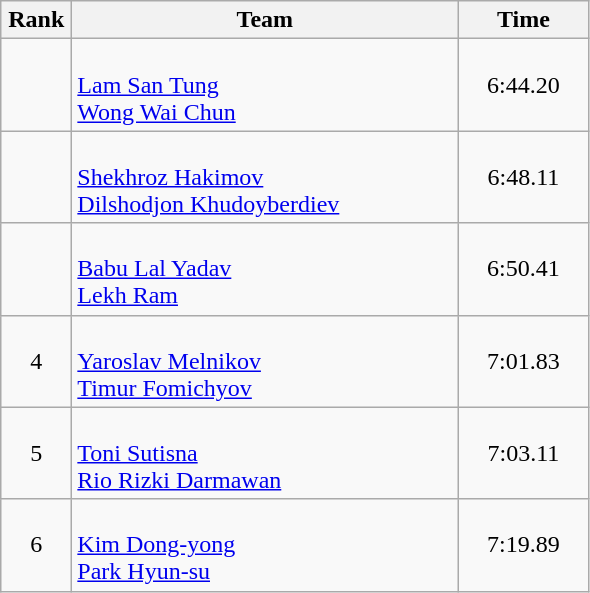<table class=wikitable style="text-align:center">
<tr>
<th width=40>Rank</th>
<th width=250>Team</th>
<th width=80>Time</th>
</tr>
<tr>
<td></td>
<td align="left"><br><a href='#'>Lam San Tung</a><br><a href='#'>Wong Wai Chun</a></td>
<td>6:44.20</td>
</tr>
<tr>
<td></td>
<td align="left"><br><a href='#'>Shekhroz Hakimov</a><br><a href='#'>Dilshodjon Khudoyberdiev</a></td>
<td>6:48.11</td>
</tr>
<tr>
<td></td>
<td align="left"><br><a href='#'>Babu Lal Yadav</a><br><a href='#'>Lekh Ram</a></td>
<td>6:50.41</td>
</tr>
<tr>
<td>4</td>
<td align="left"><br><a href='#'>Yaroslav Melnikov</a><br><a href='#'>Timur Fomichyov</a></td>
<td>7:01.83</td>
</tr>
<tr>
<td>5</td>
<td align="left"><br><a href='#'>Toni Sutisna</a><br><a href='#'>Rio Rizki Darmawan</a></td>
<td>7:03.11</td>
</tr>
<tr>
<td>6</td>
<td align="left"><br><a href='#'>Kim Dong-yong</a><br><a href='#'>Park Hyun-su</a></td>
<td>7:19.89</td>
</tr>
</table>
